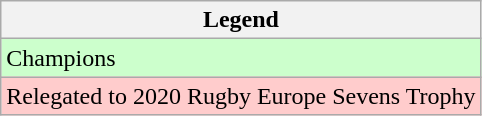<table class="wikitable">
<tr>
<th>Legend</th>
</tr>
<tr bgcolor=ccffcc>
<td>Champions</td>
</tr>
<tr bgcolor=ffcccc>
<td>Relegated to 2020 Rugby Europe Sevens Trophy</td>
</tr>
</table>
